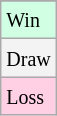<table class="wikitable">
<tr>
</tr>
<tr bgcolor = "#d0ffe3">
<td><small>Win</small></td>
</tr>
<tr bgcolor = "#f3f3f3">
<td><small>Draw</small></td>
</tr>
<tr bgcolor = "#ffd0e3">
<td><small>Loss</small></td>
</tr>
</table>
